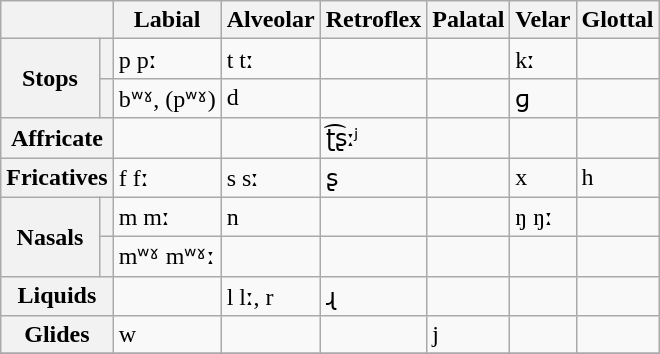<table class="wikitable">
<tr>
<th colspan="2"></th>
<th>Labial</th>
<th>Alveolar</th>
<th>Retroflex</th>
<th>Palatal</th>
<th>Velar</th>
<th>Glottal</th>
</tr>
<tr>
<th rowspan="2">Stops</th>
<th></th>
<td>p pː</td>
<td>t tː</td>
<td></td>
<td></td>
<td>kː</td>
<td></td>
</tr>
<tr>
<th></th>
<td>bʷˠ, (pʷˠ)</td>
<td>d</td>
<td></td>
<td></td>
<td>ɡ</td>
<td></td>
</tr>
<tr>
<th colspan="2">Affricate</th>
<td></td>
<td></td>
<td>ʈ͡ʂːʲ</td>
<td></td>
<td></td>
<td></td>
</tr>
<tr>
<th colspan="2">Fricatives</th>
<td>f fː</td>
<td>s sː</td>
<td>ʂ</td>
<td></td>
<td>x</td>
<td>h</td>
</tr>
<tr>
<th rowspan="2">Nasals</th>
<th></th>
<td>m mː</td>
<td>n</td>
<td></td>
<td></td>
<td>ŋ ŋː</td>
<td></td>
</tr>
<tr>
<th></th>
<td>mʷˠ mʷˠː</td>
<td></td>
<td></td>
<td></td>
<td></td>
<td></td>
</tr>
<tr>
<th colspan="2">Liquids</th>
<td></td>
<td>l lː, r</td>
<td>ɻ</td>
<td></td>
<td></td>
<td></td>
</tr>
<tr>
<th colspan="2">Glides</th>
<td>w</td>
<td></td>
<td></td>
<td>j</td>
<td></td>
<td></td>
</tr>
<tr>
</tr>
</table>
